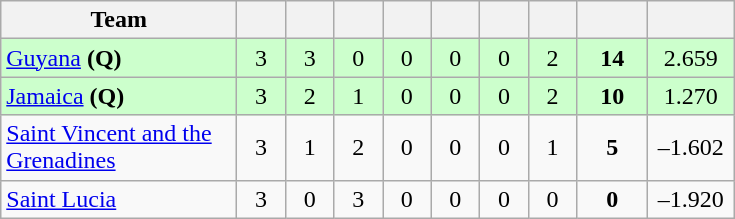<table class="wikitable" style="text-align:center">
<tr>
<th width="150">Team</th>
<th width="25"></th>
<th width="25"></th>
<th width="25"></th>
<th width="25"></th>
<th width="25"></th>
<th width="25"></th>
<th width="25"></th>
<th width="40"></th>
<th width="50"></th>
</tr>
<tr style="background:#cfc">
<td style="text-align:left"><a href='#'>Guyana</a> <strong>(Q)</strong></td>
<td>3</td>
<td>3</td>
<td>0</td>
<td>0</td>
<td>0</td>
<td>0</td>
<td>2</td>
<td><strong>14</strong></td>
<td>2.659</td>
</tr>
<tr style="background:#cfc">
<td style="text-align:left"><a href='#'>Jamaica</a> <strong>(Q)</strong></td>
<td>3</td>
<td>2</td>
<td>1</td>
<td>0</td>
<td>0</td>
<td>0</td>
<td>2</td>
<td><strong>10</strong></td>
<td>1.270</td>
</tr>
<tr>
<td style="text-align:left"><a href='#'>Saint Vincent and the Grenadines</a></td>
<td>3</td>
<td>1</td>
<td>2</td>
<td>0</td>
<td>0</td>
<td>0</td>
<td>1</td>
<td><strong>5</strong></td>
<td>–1.602</td>
</tr>
<tr>
<td style="text-align:left"><a href='#'>Saint Lucia</a></td>
<td>3</td>
<td>0</td>
<td>3</td>
<td>0</td>
<td>0</td>
<td>0</td>
<td>0</td>
<td><strong>0</strong></td>
<td>–1.920</td>
</tr>
</table>
